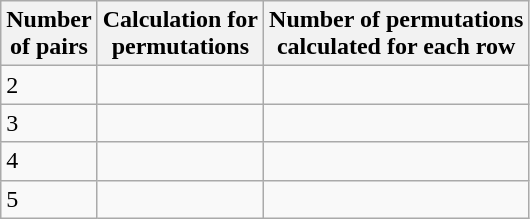<table class="wikitable floatright">
<tr>
<th>Number <br>of pairs</th>
<th>Calculation for <br>permutations</th>
<th>Number of permutations <br>calculated for each row</th>
</tr>
<tr>
<td>2</td>
<td></td>
<td style="text-align: right;"></td>
</tr>
<tr>
<td>3</td>
<td></td>
<td style="text-align: right;"></td>
</tr>
<tr>
<td>4</td>
<td></td>
<td style="text-align: right;"></td>
</tr>
<tr>
<td>5</td>
<td></td>
<td style="text-align: right;"></td>
</tr>
</table>
